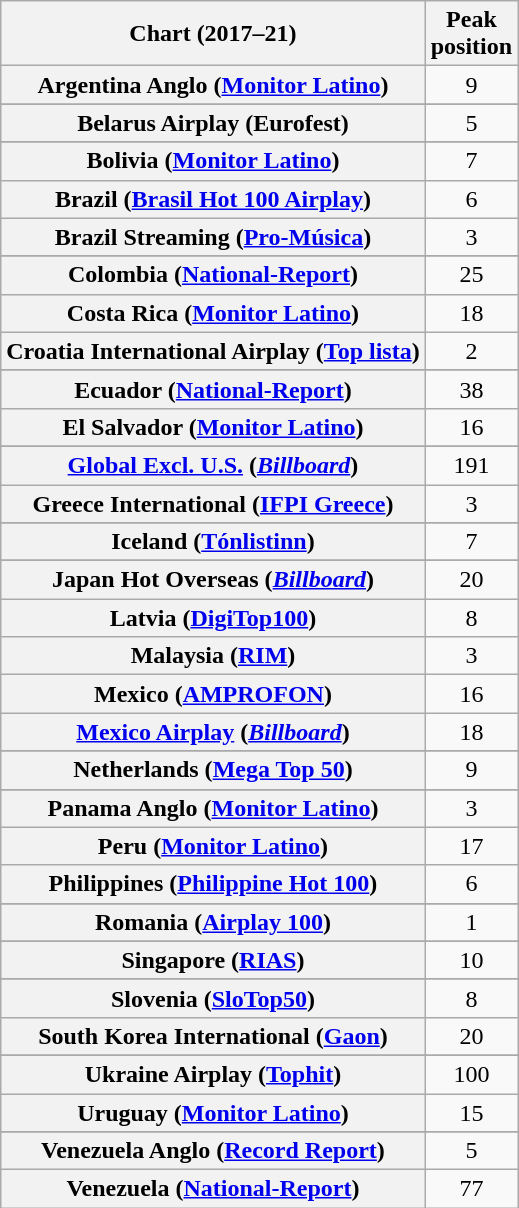<table class="wikitable sortable plainrowheaders" style="text-align:center">
<tr>
<th scope="col">Chart (2017–21)</th>
<th scope="col">Peak<br>position</th>
</tr>
<tr>
<th scope="row">Argentina Anglo (<a href='#'>Monitor Latino</a>)</th>
<td>9</td>
</tr>
<tr>
</tr>
<tr>
</tr>
<tr>
<th scope="row">Belarus Airplay (Eurofest)</th>
<td>5</td>
</tr>
<tr>
</tr>
<tr>
</tr>
<tr>
<th scope="row">Bolivia (<a href='#'>Monitor Latino</a>)</th>
<td>7</td>
</tr>
<tr>
<th scope="row">Brazil (<a href='#'>Brasil Hot 100 Airplay</a>)</th>
<td>6</td>
</tr>
<tr>
<th scope="row">Brazil Streaming (<a href='#'>Pro-Música</a>)</th>
<td>3</td>
</tr>
<tr>
</tr>
<tr>
</tr>
<tr>
</tr>
<tr>
</tr>
<tr>
<th scope="row">Colombia (<a href='#'>National-Report</a>)</th>
<td>25</td>
</tr>
<tr>
<th scope="row">Costa Rica (<a href='#'>Monitor Latino</a>)</th>
<td>18</td>
</tr>
<tr>
<th scope="row">Croatia International Airplay (<a href='#'>Top lista</a>)</th>
<td>2</td>
</tr>
<tr>
</tr>
<tr>
</tr>
<tr>
</tr>
<tr>
</tr>
<tr>
<th scope="row">Ecuador (<a href='#'>National-Report</a>)</th>
<td>38</td>
</tr>
<tr>
<th scope="row">El Salvador (<a href='#'>Monitor Latino</a>)</th>
<td>16</td>
</tr>
<tr>
</tr>
<tr>
</tr>
<tr>
</tr>
<tr>
</tr>
<tr>
<th scope="row"><a href='#'>Global Excl. U.S.</a> (<em><a href='#'>Billboard</a></em>)</th>
<td>191</td>
</tr>
<tr>
<th scope="row">Greece International (<a href='#'>IFPI Greece</a>)</th>
<td>3</td>
</tr>
<tr>
</tr>
<tr>
</tr>
<tr>
</tr>
<tr>
</tr>
<tr>
<th scope="row">Iceland (<a href='#'>Tónlistinn</a>)</th>
<td>7</td>
</tr>
<tr>
</tr>
<tr>
</tr>
<tr>
</tr>
<tr>
<th scope="row">Japan Hot Overseas (<em><a href='#'>Billboard</a></em>)</th>
<td>20</td>
</tr>
<tr>
<th scope="row">Latvia (<a href='#'>DigiTop100</a>)</th>
<td>8</td>
</tr>
<tr>
<th scope="row">Malaysia (<a href='#'>RIM</a>)</th>
<td>3</td>
</tr>
<tr>
<th scope="row">Mexico (<a href='#'>AMPROFON</a>)</th>
<td>16</td>
</tr>
<tr>
<th scope="row"><a href='#'>Mexico Airplay</a> (<em><a href='#'>Billboard</a></em>)</th>
<td>18</td>
</tr>
<tr>
</tr>
<tr>
<th scope="row">Netherlands (<a href='#'>Mega Top 50</a>)</th>
<td>9</td>
</tr>
<tr>
</tr>
<tr>
</tr>
<tr>
</tr>
<tr>
<th scope="row">Panama Anglo (<a href='#'>Monitor Latino</a>)</th>
<td>3</td>
</tr>
<tr>
<th scope="row">Peru (<a href='#'>Monitor Latino</a>)</th>
<td>17</td>
</tr>
<tr>
<th scope="row">Philippines (<a href='#'>Philippine Hot 100</a>)</th>
<td>6</td>
</tr>
<tr>
</tr>
<tr>
</tr>
<tr>
<th scope="row">Romania (<a href='#'>Airplay 100</a>)</th>
<td>1</td>
</tr>
<tr>
</tr>
<tr>
</tr>
<tr>
</tr>
<tr>
</tr>
<tr>
<th scope="row">Singapore (<a href='#'>RIAS</a>)</th>
<td>10</td>
</tr>
<tr>
</tr>
<tr>
</tr>
<tr>
<th scope="row">Slovenia (<a href='#'>SloTop50</a>)</th>
<td>8</td>
</tr>
<tr>
<th scope="row">South Korea International (<a href='#'>Gaon</a>)</th>
<td>20</td>
</tr>
<tr>
</tr>
<tr>
</tr>
<tr>
</tr>
<tr>
</tr>
<tr>
<th scope="row">Ukraine Airplay (<a href='#'>Tophit</a>)</th>
<td>100</td>
</tr>
<tr>
<th scope="row">Uruguay (<a href='#'>Monitor Latino</a>)</th>
<td>15</td>
</tr>
<tr>
</tr>
<tr>
</tr>
<tr>
</tr>
<tr>
</tr>
<tr>
</tr>
<tr>
</tr>
<tr>
</tr>
<tr>
</tr>
<tr>
<th scope="row">Venezuela Anglo (<a href='#'>Record Report</a>)</th>
<td>5</td>
</tr>
<tr>
<th scope="row">Venezuela (<a href='#'>National-Report</a>)</th>
<td>77</td>
</tr>
</table>
